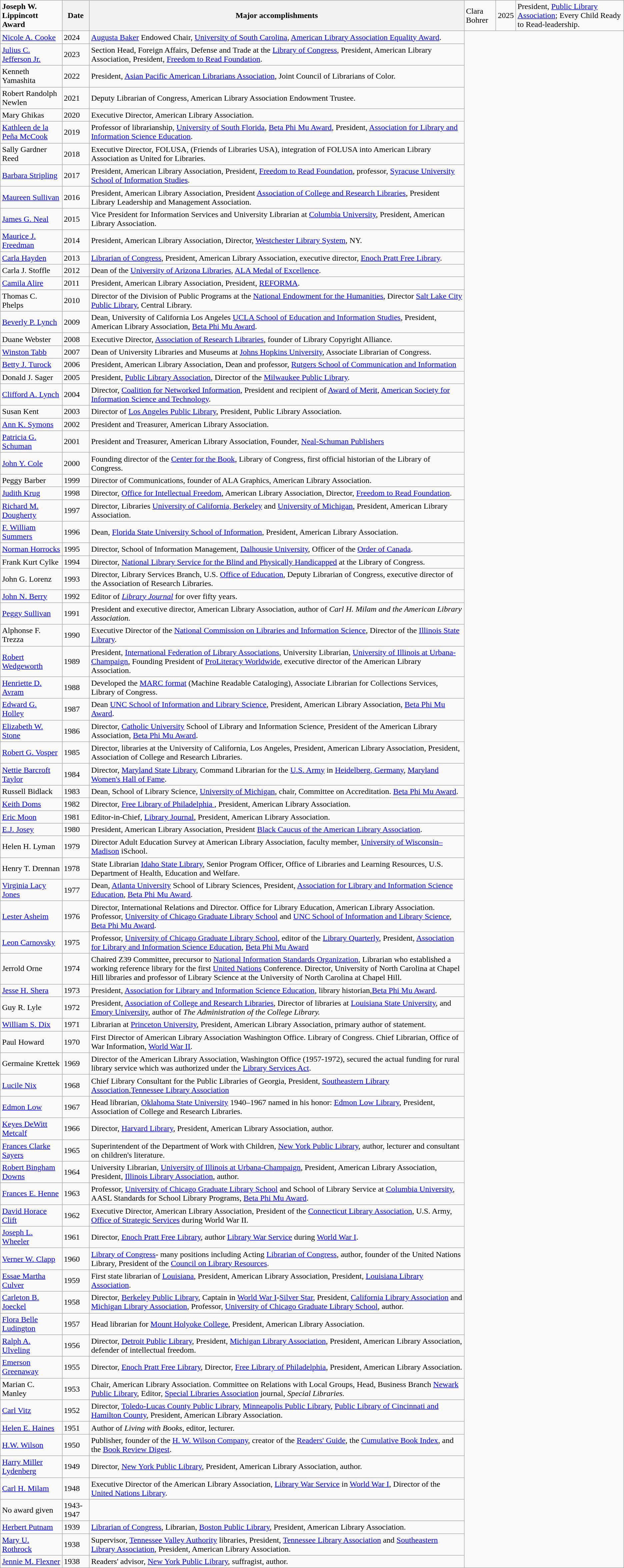<table class="wikitable sortable">
<tr>
<td><strong>Joseph W. Lippincott Award</strong></td>
<th><strong>Date</strong></th>
<th><strong>Major accomplishments</strong></th>
<td>Clara Bohrer</td>
<td>2025</td>
<td>President, <a href='#'>Public Library Association</a>; Every Child Ready to Read-leadership. </td>
</tr>
<tr>
<td><a href='#'>Nicole A. Cooke</a></td>
<td>2024</td>
<td><a href='#'>Augusta Baker</a> Endowed Chair, <a href='#'>University of South Carolina</a>, <a href='#'>American Library Association Equality Award</a>.</td>
</tr>
<tr>
<td><a href='#'>Julius C. Jefferson Jr.</a></td>
<td>2023</td>
<td>Section Head, Foreign Affairs, Defense and Trade at the <a href='#'>Library of Congress</a>, President, American Library Association, President, <a href='#'>Freedom to Read Foundation</a>.</td>
</tr>
<tr>
<td>Kenneth Yamashita</td>
<td>2022</td>
<td>President, <a href='#'>Asian Pacific American Librarians Association</a>, Joint Council of Librarians of Color.</td>
</tr>
<tr>
<td>Robert Randolph Newlen</td>
<td>2021</td>
<td>Deputy Librarian of Congress, American Library Association Endowment Trustee.</td>
</tr>
<tr>
<td>Mary Ghikas</td>
<td>2020</td>
<td>Executive Director, American Library Association.</td>
</tr>
<tr>
<td><a href='#'>Kathleen de la Peña McCook</a></td>
<td>2019</td>
<td>Professor of librarianship, <a href='#'>University of South Florida</a>, <a href='#'>Beta Phi Mu Award</a>, President, <a href='#'>Association for Library and Information Science Education</a>.</td>
</tr>
<tr>
<td>Sally Gardner Reed</td>
<td>2018</td>
<td>Executive Director, FOLUSA, (Friends of Libraries USA), integration of FOLUSA into American Library Association as United for Libraries.</td>
</tr>
<tr>
<td><a href='#'>Barbara Stripling</a></td>
<td>2017</td>
<td>President, American Library Association, President, <a href='#'>Freedom to Read Foundation</a>, professor, <a href='#'>Syracuse University</a> <a href='#'>School of Information Studies</a>.</td>
</tr>
<tr>
<td><a href='#'>Maureen Sullivan</a></td>
<td>2016</td>
<td>President, American Library Association, President <a href='#'>Association of College and Research Libraries</a>, President Library Leadership and Management Association.</td>
</tr>
<tr>
<td><a href='#'>James G. Neal</a></td>
<td>2015</td>
<td>Vice President for Information Services and University Librarian at <a href='#'>Columbia University</a>, President, American Library Association.</td>
</tr>
<tr>
<td><a href='#'>Maurice J. Freedman</a></td>
<td>2014</td>
<td>President, American Library Association, Director, <a href='#'>Westchester Library System</a>, NY.</td>
</tr>
<tr>
<td><a href='#'>Carla Hayden</a></td>
<td>2013</td>
<td><a href='#'>Librarian of Congress</a>, President, American Library Association, executive director, <a href='#'>Enoch Pratt Free Library</a>.</td>
</tr>
<tr>
<td>Carla J. Stoffle</td>
<td>2012</td>
<td>Dean of the <a href='#'>University of Arizona Libraries</a>, <a href='#'>ALA Medal of Excellence</a>.</td>
</tr>
<tr>
<td><a href='#'>Camila Alire</a></td>
<td>2011</td>
<td>President, American Library Association, President, <a href='#'>REFORMA</a>.</td>
</tr>
<tr>
<td>Thomas C. Phelps</td>
<td>2010</td>
<td>Director of the Division of Public Programs at the <a href='#'>National Endowment for the Humanities</a>, Director <a href='#'>Salt Lake City Public Library</a>, Central Library.</td>
</tr>
<tr>
<td><a href='#'>Beverly P. Lynch</a></td>
<td>2009</td>
<td>Dean, University of California Los Angeles <a href='#'>UCLA School of Education and Information Studies</a>, President, American Library Association, <a href='#'>Beta Phi Mu Award</a>.</td>
</tr>
<tr>
<td>Duane Webster</td>
<td>2008</td>
<td>Executive Director, <a href='#'>Association of Research Libraries</a>, founder of Library Copyright Alliance.</td>
</tr>
<tr>
<td><a href='#'>Winston Tabb</a></td>
<td>2007</td>
<td>Dean of University Libraries and Museums at <a href='#'>Johns Hopkins University</a>, Associate Librarian of Congress.</td>
</tr>
<tr>
<td><a href='#'>Betty J. Turock</a></td>
<td>2006</td>
<td>President, American Library Association, Dean and professor, <a href='#'>Rutgers School of Communication and Information</a></td>
</tr>
<tr>
<td>Donald J. Sager</td>
<td>2005</td>
<td>President, <a href='#'>Public Library Association</a>, Director of the <a href='#'>Milwaukee Public Library</a>.</td>
</tr>
<tr>
<td><a href='#'>Clifford A. Lynch</a></td>
<td>2004</td>
<td>Director, <a href='#'>Coalition for Networked Information</a>, President and recipient of <a href='#'>Award of Merit</a>, <a href='#'>American Society for Information Science and Technology</a>.</td>
</tr>
<tr>
<td>Susan Kent</td>
<td>2003</td>
<td>Director of <a href='#'>Los Angeles Public Library</a>, President, Public Library Association.</td>
</tr>
<tr>
<td><a href='#'>Ann K. Symons</a></td>
<td>2002</td>
<td>President and Treasurer, American Library Association.</td>
</tr>
<tr>
<td><a href='#'>Patricia G. Schuman</a></td>
<td>2001</td>
<td>President and Treasurer, American Library Association, Founder, <a href='#'>Neal-Schuman Publishers</a></td>
</tr>
<tr>
<td><a href='#'>John Y. Cole</a></td>
<td>2000</td>
<td>Founding director of the <a href='#'>Center for the Book</a>, Library of Congress, first official historian of the Library of Congress.</td>
</tr>
<tr>
<td>Peggy Barber</td>
<td>1999</td>
<td>Director of Communications, founder of ALA Graphics, American Library Association.</td>
</tr>
<tr>
<td><a href='#'>Judith Krug</a></td>
<td>1998</td>
<td>Director, <a href='#'>Office for Intellectual Freedom</a>, American Library Association, Director, <a href='#'>Freedom to Read Foundation</a>.</td>
</tr>
<tr>
<td><a href='#'>Richard M. Dougherty</a></td>
<td>1997</td>
<td>Director, Libraries <a href='#'>University of California, Berkeley</a> and <a href='#'>University of Michigan</a>, President, American Library Association.</td>
</tr>
<tr>
<td><a href='#'>F. William Summers</a></td>
<td>1996</td>
<td>Dean, <a href='#'>Florida State University School of Information</a>, President, American Library Association.</td>
</tr>
<tr>
<td><a href='#'>Norman Horrocks</a></td>
<td>1995</td>
<td>Director, School of Information Management, <a href='#'>Dalhousie University</a>, Officer of the <a href='#'>Order of Canada</a>.</td>
</tr>
<tr>
<td>Frank Kurt Cylke</td>
<td>1994</td>
<td>Director, <a href='#'>National Library Service for the Blind and Physically Handicapped</a> at the Library of Congress.</td>
</tr>
<tr>
<td>John G. Lorenz</td>
<td>1993</td>
<td>Director, Library Services Branch, U.S. <a href='#'>Office of Education</a>, Deputy Librarian of Congress, executive director of the Association of Research Libraries.</td>
</tr>
<tr>
<td><a href='#'>John N. Berry</a></td>
<td>1992</td>
<td>Editor of <em><a href='#'>Library Journal</a></em> for over fifty years.</td>
</tr>
<tr>
<td><a href='#'>Peggy Sullivan</a></td>
<td>1991</td>
<td>President and executive director, American Library Association, author of <em>Carl H. Milam and the American Library Association.</em> </td>
</tr>
<tr>
<td>Alphonse F. Trezza</td>
<td>1990</td>
<td>Executive Director of the <a href='#'>National Commission on Libraries and Information Science</a>, Director of the <a href='#'>Illinois State Library</a>.</td>
</tr>
<tr>
<td><a href='#'>Robert Wedgeworth</a></td>
<td>1989</td>
<td>President, <a href='#'>International Federation of Library Associations</a>,  University Librarian, <a href='#'>University of Illinois at Urbana-Champaign</a>, Founding President of <a href='#'>ProLiteracy Worldwide</a>, executive director of the American Library Association.</td>
</tr>
<tr>
<td><a href='#'>Henriette D. Avram</a></td>
<td>1988</td>
<td>Developed the <a href='#'>MARC format</a> (Machine Readable Cataloging), Associate Librarian for Collections Services, Library of Congress.</td>
</tr>
<tr>
<td><a href='#'>Edward G. Holley</a></td>
<td>1987</td>
<td>Dean <a href='#'>UNC School of Information and Library Science</a>, President, American Library Association, <a href='#'>Beta Phi Mu Award</a>.</td>
</tr>
<tr>
<td><a href='#'>Elizabeth W. Stone</a></td>
<td>1986</td>
<td>Director, <a href='#'>Catholic University</a> School of Library and Information Science, President of the American Library Association, <a href='#'>Beta Phi Mu Award</a>.</td>
</tr>
<tr>
<td><a href='#'>Robert G. Vosper</a></td>
<td>1985</td>
<td>Director, libraries at the University of California, Los Angeles, President, American Library Association, President, Association of College and Research Libraries.</td>
</tr>
<tr>
<td><a href='#'>Nettie Barcroft Taylor</a></td>
<td>1984</td>
<td>Director, <a href='#'>Maryland State Library</a>, Command Librarian for the <a href='#'>U.S. Army</a> in <a href='#'>Heidelberg, Germany</a>, <a href='#'>Maryland Women's Hall of Fame</a>.</td>
</tr>
<tr>
<td>Russell Bidlack</td>
<td>1983</td>
<td>Dean, School of Library Science, <a href='#'>University of Michigan</a>, chair, Committee on Accreditation. <a href='#'>Beta Phi Mu Award</a>.</td>
</tr>
<tr>
<td><a href='#'>Keith Doms</a></td>
<td>1982</td>
<td>Director, <a href='#'>Free Library of Philadelphia </a>, President, American Library Association.</td>
</tr>
<tr>
<td><a href='#'>Eric Moon</a></td>
<td>1981</td>
<td>Editor-in-Chief, <a href='#'>Library Journal</a>, President, American Library Association.</td>
</tr>
<tr>
<td><a href='#'>E.J. Josey</a></td>
<td>1980</td>
<td>President, American Library Association, President <a href='#'>Black Caucus of the American Library Association</a>.</td>
</tr>
<tr>
<td>Helen H. Lyman</td>
<td>1979</td>
<td>Director Adult Education Survey at American Library Association, faculty member, <a href='#'>University of Wisconsin–Madison</a> iSchool.</td>
</tr>
<tr>
<td>Henry T. Drennan</td>
<td>1978</td>
<td>State Librarian <a href='#'>Idaho State Library</a>, Senior Program Officer, Office of Libraries and Learning Resources, U.S. Department of Health, Education and Welfare.</td>
</tr>
<tr>
<td><a href='#'>Virginia Lacy Jones</a></td>
<td>1977</td>
<td>Dean, <a href='#'>Atlanta University</a> School of Library Sciences, President, <a href='#'>Association for Library and Information Science Education</a>, <a href='#'>Beta Phi Mu Award</a>.</td>
</tr>
<tr>
<td><a href='#'>Lester Asheim</a></td>
<td>1976</td>
<td>Director, International Relations and Director. Office for Library Education, American Library Association. Professor, <a href='#'>University of Chicago Graduate Library School</a> and <a href='#'>UNC School of Information and Library Science</a>, <a href='#'>Beta Phi Mu Award</a>.</td>
</tr>
<tr>
<td><a href='#'>Leon Carnovsky</a></td>
<td>1975</td>
<td>Professor, <a href='#'>University of Chicago Graduate Library School</a>, editor of the <a href='#'>Library Quarterly</a>, President, <a href='#'>Association for Library and Information Science Education</a>, <a href='#'>Beta Phi Mu Award</a></td>
</tr>
<tr>
<td>Jerrold Orne</td>
<td>1974</td>
<td>Chaired Z39 Committee, precursor to <a href='#'>National Information Standards Organization</a>, Librarian who established a working reference library for the first <a href='#'>United Nations</a> Conference. Director, University of North Carolina at Chapel Hill libraries and professor of Library Science at the University of North Carolina at Chapel Hill.</td>
</tr>
<tr>
<td><a href='#'>Jesse H. Shera</a></td>
<td>1973</td>
<td>President, <a href='#'>Association for Library and Information Science Education</a>, library historian,<a href='#'>Beta Phi Mu Award</a>.</td>
</tr>
<tr>
<td>Guy R. Lyle</td>
<td>1972</td>
<td>President, <a href='#'>Association of College and Research Libraries</a>, Director of libraries at <a href='#'>Louisiana State University</a>, and <a href='#'>Emory University</a>, author of <em>The Administration of the College Library.</em></td>
</tr>
<tr>
<td><a href='#'>William S. Dix</a></td>
<td>1971</td>
<td>Librarian at <a href='#'>Princeton University</a>, President, American Library Association, primary author of  statement.</td>
</tr>
<tr>
<td>Paul Howard</td>
<td>1970</td>
<td>First Director of American Library Association Washington Office. Library of Congress. Chief Librarian, Office of War Information, <a href='#'>World War II</a>.</td>
</tr>
<tr>
<td>Germaine Krettek</td>
<td>1969</td>
<td>Director of the American Library Association, Washington Office (1957-1972), secured the actual funding for rural library service which was authorized under the <a href='#'>Library Services Act</a>.</td>
</tr>
<tr>
<td><a href='#'>Lucile Nix</a></td>
<td>1968</td>
<td>Chief Library Consultant for the Public Libraries of Georgia, President, <a href='#'>Southeastern Library Association</a>,<a href='#'>Tennessee Library Association</a></td>
</tr>
<tr>
<td><a href='#'>Edmon Low</a></td>
<td>1967</td>
<td>Head librarian, <a href='#'>Oklahoma State University</a> 1940–1967 named in his honor: <a href='#'>Edmon Low Library</a>, President, Association of College and Research Libraries.</td>
</tr>
<tr>
<td><a href='#'>Keyes DeWitt Metcalf</a></td>
<td>1966</td>
<td>Director, <a href='#'>Harvard Library</a>, President, American Library Association, author.</td>
</tr>
<tr>
<td><a href='#'>Frances Clarke Sayers</a></td>
<td>1965</td>
<td>Superintendent of the Department of Work with Children, <a href='#'>New York Public Library</a>, author, lecturer and consultant on children's literature.</td>
</tr>
<tr>
<td><a href='#'>Robert Bingham Downs</a></td>
<td>1964</td>
<td>University Librarian, <a href='#'>University of Illinois at Urbana-Champaign</a>, President, American Library Association, President, <a href='#'>Illinois Library Association</a>, author.</td>
</tr>
<tr>
<td><a href='#'>Frances E. Henne</a></td>
<td>1963</td>
<td>Professor, <a href='#'>University of Chicago Graduate Library School</a> and School of Library Service at <a href='#'>Columbia University</a>, AASL Standards for School Library Programs, <a href='#'>Beta Phi Mu Award</a>.</td>
</tr>
<tr>
<td><a href='#'>David Horace Clift</a></td>
<td>1962</td>
<td>Executive Director, American Library Association, President of the <a href='#'>Connecticut Library Association</a>, U.S. Army, <a href='#'>Office of Strategic Services</a> during World War II.</td>
</tr>
<tr>
<td><a href='#'>Joseph L. Wheeler</a></td>
<td>1961</td>
<td>Director, <a href='#'>Enoch Pratt Free Library</a>, author  <a href='#'>Library War Service</a> during <a href='#'>World War I</a>.</td>
</tr>
<tr>
<td><a href='#'>Verner W. Clapp</a></td>
<td>1960</td>
<td><a href='#'>Library of Congress</a>- many positions including Acting <a href='#'>Librarian of Congress</a>, author, founder of the United Nations Library,  President of the <a href='#'>Council on Library Resources</a>.</td>
</tr>
<tr>
<td><a href='#'>Essae Martha Culver</a></td>
<td>1959</td>
<td>First state librarian of <a href='#'>Louisiana</a>, President, American Library Association, President, <a href='#'>Louisiana Library Association</a>.</td>
</tr>
<tr>
<td><a href='#'>Carleton B. Joeckel</a></td>
<td>1958</td>
<td>Director, <a href='#'>Berkeley Public Library</a>, Captain in <a href='#'>World War I</a>-<a href='#'>Silver Star</a>, President, <a href='#'>California Library Association</a> and <a href='#'>Michigan Library Association</a>, Professor, <a href='#'>University of Chicago Graduate Library School</a>, author.<br></td>
</tr>
<tr>
<td><a href='#'>Flora Belle Ludington</a></td>
<td>1957</td>
<td>Head librarian for <a href='#'>Mount Holyoke College</a>, President, American Library Association.</td>
</tr>
<tr>
<td><a href='#'>Ralph A. Ulveling</a></td>
<td>1956</td>
<td>Director, <a href='#'>Detroit Public Library</a>, President, <a href='#'>Michigan Library Association</a>, President, American Library Association, defender of intellectual freedom.</td>
</tr>
<tr>
<td><a href='#'>Emerson Greenaway</a></td>
<td>1955</td>
<td>Director, <a href='#'>Enoch Pratt Free Library</a>, Director, <a href='#'>Free Library of Philadelphia</a>, President, American Library Association.</td>
</tr>
<tr>
<td>Marian C. Manley</td>
<td>1953</td>
<td>Chair, American Library Association. Committee on Relations with Local Groups,  Head, Business Branch <a href='#'>Newark Public Library</a>, Editor, <a href='#'>Special Libraries Association</a> journal, <em>Special Libraries.</em> </td>
</tr>
<tr>
<td><a href='#'>Carl Vitz</a></td>
<td>1952</td>
<td>Director, <a href='#'>Toledo-Lucas County Public Library</a>, <a href='#'>Minneapolis Public Library</a>, <a href='#'>Public Library of Cincinnati and Hamilton County</a>, President, American Library Association.</td>
</tr>
<tr>
<td><a href='#'>Helen E. Haines</a></td>
<td>1951</td>
<td>Author of <em>Living with Books,</em> editor, lecturer.</td>
</tr>
<tr>
<td><a href='#'>H.W. Wilson</a></td>
<td>1950</td>
<td>Publisher, founder of the <a href='#'>H. W. Wilson Company</a>, creator of the <a href='#'>Readers' Guide</a>, the <a href='#'>Cumulative Book Index</a>, and the <a href='#'>Book Review Digest</a>.</td>
</tr>
<tr>
<td><a href='#'>Harry Miller Lydenberg</a></td>
<td>1949</td>
<td>Director, <a href='#'>New York Public Library</a>, President, American Library Association, author.</td>
</tr>
<tr>
<td><a href='#'>Carl H. Milam</a></td>
<td>1948</td>
<td>Executive Director of the American Library Association, <a href='#'>Library War Service</a> in <a href='#'>World War I</a>, Director of the <a href='#'>United Nations Library</a>.</td>
</tr>
<tr>
<td>No award given</td>
<td>1943-1947</td>
<td></td>
</tr>
<tr>
<td><a href='#'>Herbert Putnam</a></td>
<td>1939</td>
<td><a href='#'>Librarian of Congress</a>, Librarian, <a href='#'>Boston Public Library</a>, President, American Library Association.</td>
</tr>
<tr>
<td><a href='#'>Mary U. Rothrock</a></td>
<td>1938</td>
<td>Supervisor, <a href='#'>Tennessee Valley Authority</a> libraries, President, <a href='#'>Tennessee Library Association</a> and <a href='#'>Southeastern Library Association</a>, President, American Library Association.</td>
</tr>
<tr>
<td><a href='#'>Jennie M. Flexner</a></td>
<td>1938</td>
<td>Readers' advisor, <a href='#'>New York Public Library</a>, suffragist, author.</td>
</tr>
</table>
